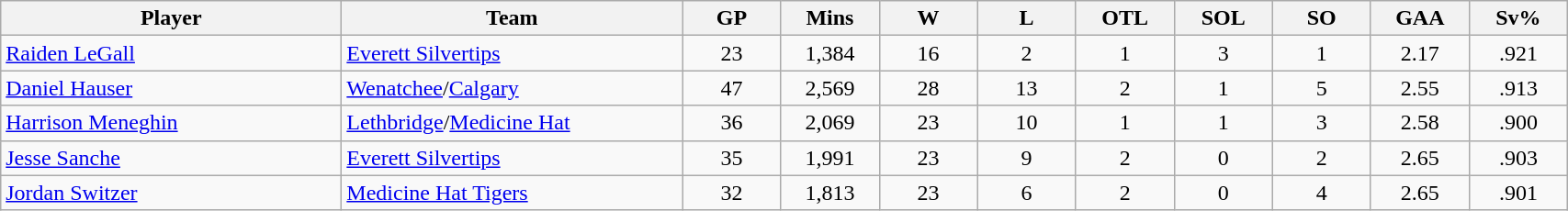<table class="wikitable sortable" style="text-align: center">
<tr>
<th class="unsortable" align=center bgcolor=#F2F2F2 style="width: 15em"><strong>Player</strong></th>
<th style="width: 15em">Team</th>
<th style="width: 4em">GP</th>
<th style="width: 4em">Mins</th>
<th style="width: 4em">W</th>
<th style="width: 4em">L</th>
<th style="width: 4em">OTL</th>
<th style="width: 4em">SOL</th>
<th style="width: 4em">SO</th>
<th style="width: 4em">GAA</th>
<th style="width: 4em">Sv%</th>
</tr>
<tr>
<td align=left><a href='#'>Raiden LeGall</a></td>
<td align=left><a href='#'>Everett Silvertips</a></td>
<td>23</td>
<td>1,384</td>
<td>16</td>
<td>2</td>
<td>1</td>
<td>3</td>
<td>1</td>
<td>2.17</td>
<td>.921</td>
</tr>
<tr>
<td align=left><a href='#'>Daniel Hauser</a></td>
<td align=left><a href='#'>Wenatchee</a>/<a href='#'>Calgary</a></td>
<td>47</td>
<td>2,569</td>
<td>28</td>
<td>13</td>
<td>2</td>
<td>1</td>
<td>5</td>
<td>2.55</td>
<td>.913</td>
</tr>
<tr>
<td align=left><a href='#'>Harrison Meneghin</a></td>
<td align=left><a href='#'>Lethbridge</a>/<a href='#'>Medicine Hat</a></td>
<td>36</td>
<td>2,069</td>
<td>23</td>
<td>10</td>
<td>1</td>
<td>1</td>
<td>3</td>
<td>2.58</td>
<td>.900</td>
</tr>
<tr>
<td align=left><a href='#'>Jesse Sanche</a></td>
<td align=left><a href='#'>Everett Silvertips</a></td>
<td>35</td>
<td>1,991</td>
<td>23</td>
<td>9</td>
<td>2</td>
<td>0</td>
<td>2</td>
<td>2.65</td>
<td>.903</td>
</tr>
<tr>
<td align=left><a href='#'>Jordan Switzer</a></td>
<td align=left><a href='#'>Medicine Hat Tigers</a></td>
<td>32</td>
<td>1,813</td>
<td>23</td>
<td>6</td>
<td>2</td>
<td>0</td>
<td>4</td>
<td>2.65</td>
<td>.901</td>
</tr>
</table>
